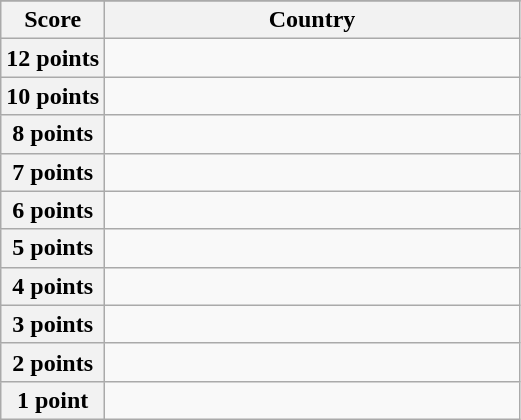<table class="wikitable">
<tr>
</tr>
<tr>
<th scope="col" width="20%">Score</th>
<th scope="col">Country</th>
</tr>
<tr>
<th scope="row">12 points</th>
<td></td>
</tr>
<tr>
<th scope="row">10 points</th>
<td></td>
</tr>
<tr>
<th scope="row">8 points</th>
<td></td>
</tr>
<tr>
<th scope="row">7 points</th>
<td></td>
</tr>
<tr>
<th scope="row">6 points</th>
<td></td>
</tr>
<tr>
<th scope="row">5 points</th>
<td></td>
</tr>
<tr>
<th scope="row">4 points</th>
<td></td>
</tr>
<tr>
<th scope="row">3 points</th>
<td></td>
</tr>
<tr>
<th scope="row">2 points</th>
<td></td>
</tr>
<tr>
<th scope="row">1 point</th>
<td></td>
</tr>
</table>
